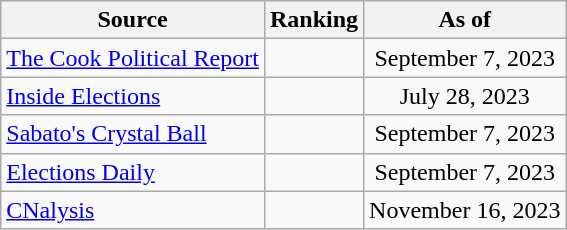<table class="wikitable" style="text-align:center">
<tr>
<th>Source</th>
<th>Ranking</th>
<th>As of</th>
</tr>
<tr>
<td style="text-align:left"><a href='#'>The Cook Political Report</a></td>
<td></td>
<td>September 7, 2023</td>
</tr>
<tr>
<td style="text-align:left"><a href='#'>Inside Elections</a></td>
<td></td>
<td>July 28, 2023</td>
</tr>
<tr>
<td style="text-align:left"><a href='#'>Sabato's Crystal Ball</a></td>
<td></td>
<td>September 7, 2023</td>
</tr>
<tr>
<td style="text-align:left"><a href='#'>Elections Daily</a></td>
<td></td>
<td>September 7, 2023</td>
</tr>
<tr>
<td style="text-align:left"><a href='#'>CNalysis</a></td>
<td></td>
<td>November 16, 2023</td>
</tr>
</table>
